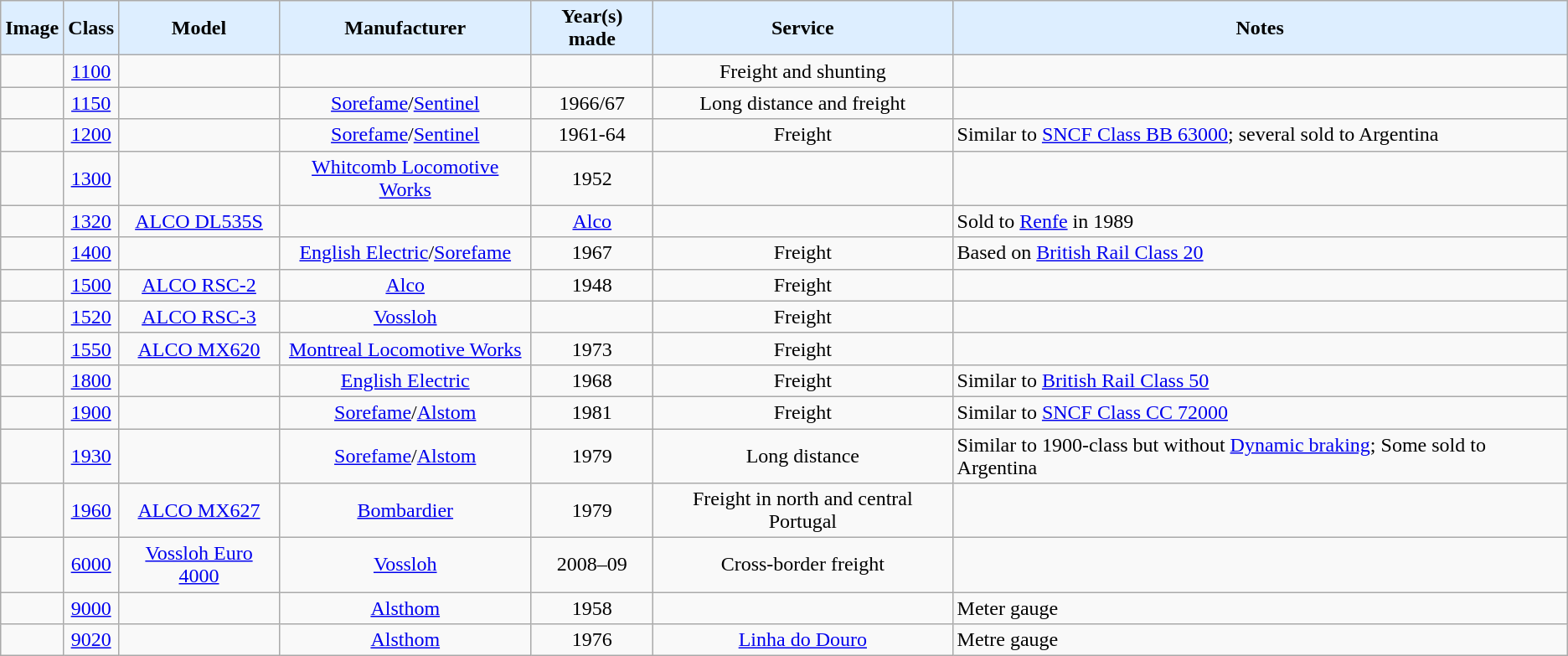<table class="wikitable" style=text-align:center;>
<tr>
<th style=background-color:#def;>Image</th>
<th style=background-color:#def;>Class</th>
<th style=background-color:#def;>Model</th>
<th style=background-color:#def;>Manufacturer</th>
<th style=background-color:#def;>Year(s) made</th>
<th style=background-color:#def;>Service</th>
<th style=background-color:#def;>Notes</th>
</tr>
<tr>
<td></td>
<td><a href='#'>1100</a></td>
<td></td>
<td></td>
<td></td>
<td>Freight and shunting</td>
<td align=left></td>
</tr>
<tr>
<td></td>
<td><a href='#'>1150</a></td>
<td></td>
<td><a href='#'>Sorefame</a>/<a href='#'>Sentinel</a></td>
<td>1966/67</td>
<td>Long distance and freight</td>
<td align=left></td>
</tr>
<tr>
<td></td>
<td><a href='#'>1200</a></td>
<td></td>
<td><a href='#'>Sorefame</a>/<a href='#'>Sentinel</a></td>
<td>1961-64</td>
<td>Freight</td>
<td align=left>Similar to <a href='#'>SNCF Class BB 63000</a>; several sold to Argentina</td>
</tr>
<tr>
<td></td>
<td><a href='#'>1300</a></td>
<td></td>
<td><a href='#'>Whitcomb Locomotive Works</a></td>
<td>1952</td>
<td></td>
<td align=left></td>
</tr>
<tr>
<td></td>
<td><a href='#'>1320</a></td>
<td><a href='#'>ALCO DL535S</a></td>
<td></td>
<td><a href='#'>Alco</a></td>
<td></td>
<td align=left>Sold to <a href='#'>Renfe</a> in 1989</td>
</tr>
<tr>
<td></td>
<td><a href='#'>1400</a></td>
<td></td>
<td><a href='#'>English Electric</a>/<a href='#'>Sorefame</a></td>
<td>1967</td>
<td>Freight</td>
<td align=left>Based on <a href='#'>British Rail Class 20</a></td>
</tr>
<tr>
<td></td>
<td><a href='#'>1500</a></td>
<td><a href='#'>ALCO RSC-2</a></td>
<td><a href='#'>Alco</a></td>
<td>1948</td>
<td>Freight</td>
<td align=left></td>
</tr>
<tr>
<td></td>
<td><a href='#'>1520</a></td>
<td><a href='#'>ALCO RSC-3</a></td>
<td><a href='#'>Vossloh</a></td>
<td></td>
<td>Freight</td>
<td align=left></td>
</tr>
<tr>
<td></td>
<td><a href='#'>1550</a></td>
<td><a href='#'>ALCO MX620</a></td>
<td><a href='#'>Montreal Locomotive Works</a></td>
<td>1973</td>
<td>Freight</td>
<td align=left></td>
</tr>
<tr>
<td></td>
<td><a href='#'>1800</a></td>
<td></td>
<td><a href='#'>English Electric</a></td>
<td>1968</td>
<td>Freight</td>
<td align=left>Similar to <a href='#'>British Rail Class 50</a></td>
</tr>
<tr>
<td></td>
<td><a href='#'>1900</a></td>
<td></td>
<td><a href='#'>Sorefame</a>/<a href='#'>Alstom</a></td>
<td>1981</td>
<td>Freight</td>
<td align=left>Similar to <a href='#'>SNCF Class CC 72000</a></td>
</tr>
<tr>
<td></td>
<td><a href='#'>1930</a></td>
<td></td>
<td><a href='#'>Sorefame</a>/<a href='#'>Alstom</a></td>
<td>1979</td>
<td>Long distance</td>
<td align=left>Similar to 1900-class but without <a href='#'>Dynamic braking</a>; Some sold to Argentina</td>
</tr>
<tr>
<td></td>
<td><a href='#'>1960</a></td>
<td><a href='#'>ALCO MX627</a></td>
<td><a href='#'>Bombardier</a></td>
<td>1979</td>
<td>Freight in north and central Portugal</td>
<td align=left></td>
</tr>
<tr>
<td></td>
<td><a href='#'>6000</a></td>
<td><a href='#'>Vossloh Euro 4000</a></td>
<td><a href='#'>Vossloh</a></td>
<td>2008–09</td>
<td>Cross-border freight</td>
<td align=left></td>
</tr>
<tr>
<td></td>
<td><a href='#'>9000</a></td>
<td></td>
<td><a href='#'>Alsthom</a></td>
<td>1958</td>
<td></td>
<td align=left>Meter gauge</td>
</tr>
<tr>
<td></td>
<td><a href='#'>9020</a></td>
<td></td>
<td><a href='#'>Alsthom</a></td>
<td>1976</td>
<td><a href='#'>Linha do Douro</a></td>
<td align=left>Metre gauge</td>
</tr>
</table>
